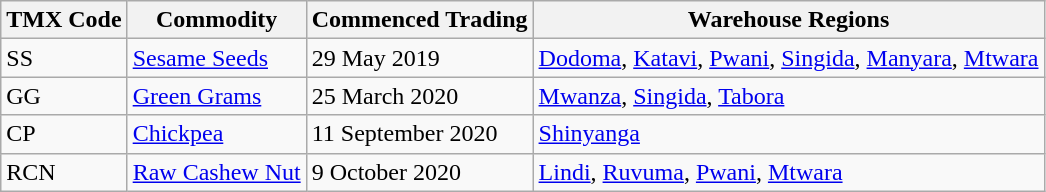<table class="wikitable">
<tr>
<th>TMX Code</th>
<th>Commodity</th>
<th>Commenced Trading</th>
<th>Warehouse Regions</th>
</tr>
<tr>
<td>SS</td>
<td><a href='#'>Sesame Seeds</a></td>
<td>29 May 2019</td>
<td><a href='#'>Dodoma</a>, <a href='#'>Katavi</a>, <a href='#'>Pwani</a>, <a href='#'>Singida</a>, <a href='#'>Manyara</a>, <a href='#'>Mtwara</a></td>
</tr>
<tr>
<td>GG</td>
<td><a href='#'>Green Grams</a></td>
<td>25 March 2020</td>
<td><a href='#'>Mwanza</a>, <a href='#'>Singida</a>, <a href='#'>Tabora</a></td>
</tr>
<tr>
<td>CP</td>
<td><a href='#'>Chickpea</a></td>
<td>11 September 2020</td>
<td><a href='#'>Shinyanga</a></td>
</tr>
<tr>
<td>RCN</td>
<td><a href='#'>Raw Cashew Nut</a></td>
<td>9 October 2020</td>
<td><a href='#'>Lindi</a>, <a href='#'>Ruvuma</a>, <a href='#'>Pwani</a>, <a href='#'>Mtwara</a></td>
</tr>
</table>
